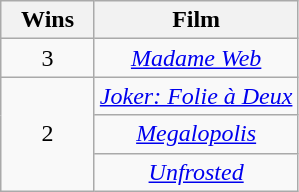<table class="wikitable sortable" style="text-align:center;">
<tr>
<th scope="col" width="55">Wins</th>
<th scope="col" align="center">Film</th>
</tr>
<tr>
<td style="text-align:center">3</td>
<td><em><a href='#'>Madame Web</a></em></td>
</tr>
<tr>
<td style="text-align:center" rowspan="3">2</td>
<td><em><a href='#'>Joker: Folie à Deux</a></em></td>
</tr>
<tr>
<td><em><a href='#'>Megalopolis</a></em></td>
</tr>
<tr>
<td><em><a href='#'>Unfrosted</a></em></td>
</tr>
</table>
